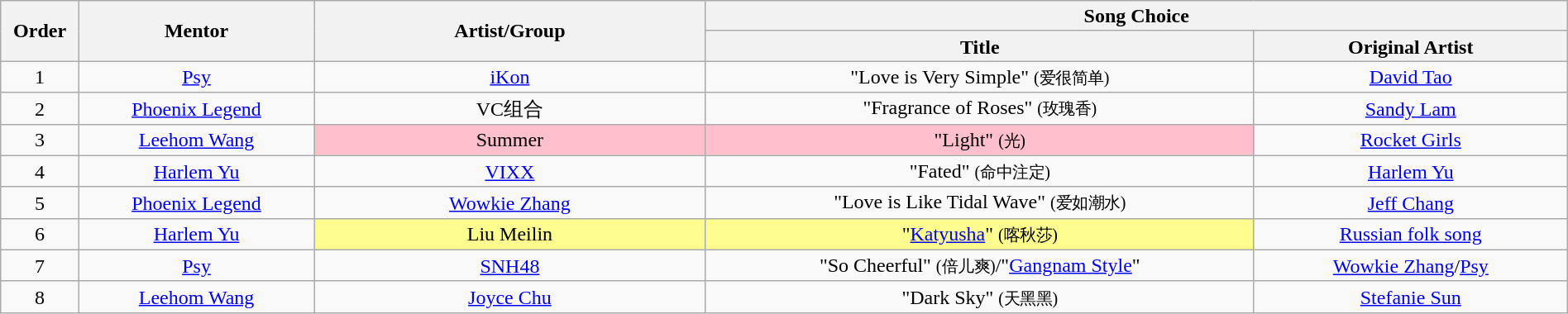<table class="wikitable" style="text-align:center; line-height:17px; font-size:100%; width:100%;">
<tr>
<th scope="col" rowspan="2" width="05%">Order</th>
<th scope="col" rowspan="2" width="15%">Mentor</th>
<th scope="col" rowspan="2" width="25%">Artist/Group</th>
<th scope="col" colspan="2">Song Choice</th>
</tr>
<tr>
<th scope="col" width="35%">Title</th>
<th scope="col" width="20%">Original Artist</th>
</tr>
<tr>
<td scope="row">1</td>
<td scope="row"><a href='#'>Psy</a></td>
<td scope="row"><a href='#'>iKon</a></td>
<td scope="row">"Love is Very Simple" <small>(爱很简单)</small></td>
<td scope="row"><a href='#'>David Tao</a></td>
</tr>
<tr>
<td scope="row">2</td>
<td scope="row"><a href='#'>Phoenix Legend</a></td>
<td scope="row">VC组合</td>
<td scope="row">"Fragrance of Roses" <small>(玫瑰香)</small></td>
<td scope="row"><a href='#'>Sandy Lam</a></td>
</tr>
<tr>
<td scope="row">3</td>
<td scope="row"><a href='#'>Leehom Wang</a></td>
<td style="background:pink; scope:row">Summer</td>
<td style="background:pink; scope:row">"Light" <small>(光)</small></td>
<td scope="row"><a href='#'>Rocket Girls</a></td>
</tr>
<tr>
<td scope="row">4</td>
<td scope="row"><a href='#'>Harlem Yu</a></td>
<td scope="row"><a href='#'>VIXX</a></td>
<td scope="row">"Fated" <small>(命中注定)</small></td>
<td scope="row"><a href='#'>Harlem Yu</a></td>
</tr>
<tr>
<td scope="row">5</td>
<td scope="row"><a href='#'>Phoenix Legend</a></td>
<td scope="row"><a href='#'>Wowkie Zhang</a></td>
<td scope="row">"Love is Like Tidal Wave" <small>(爱如潮水)</small></td>
<td scope="row"><a href='#'>Jeff Chang</a></td>
</tr>
<tr>
<td scope="row">6</td>
<td scope="row"><a href='#'>Harlem Yu</a></td>
<td style="background:#fdfc8f; scope:row">Liu Meilin</td>
<td style="background:#fdfc8f; scope:row">"<a href='#'>Katyusha</a>" <small>(喀秋莎)</small></td>
<td scope="row"><a href='#'>Russian folk song</a></td>
</tr>
<tr>
<td scope="row">7</td>
<td scope="row"><a href='#'>Psy</a></td>
<td scope="row"><a href='#'>SNH48</a></td>
<td scope="row">"So Cheerful" <small>(倍儿爽)</small>/"<a href='#'>Gangnam Style</a>"</td>
<td scope="row"><a href='#'>Wowkie Zhang</a>/<a href='#'>Psy</a></td>
</tr>
<tr>
<td scope="row">8</td>
<td scope="row"><a href='#'>Leehom Wang</a></td>
<td scope="row"><a href='#'>Joyce Chu</a></td>
<td scope="row">"Dark Sky" <small>(天黑黑)</small></td>
<td scope="row"><a href='#'>Stefanie Sun</a></td>
</tr>
</table>
